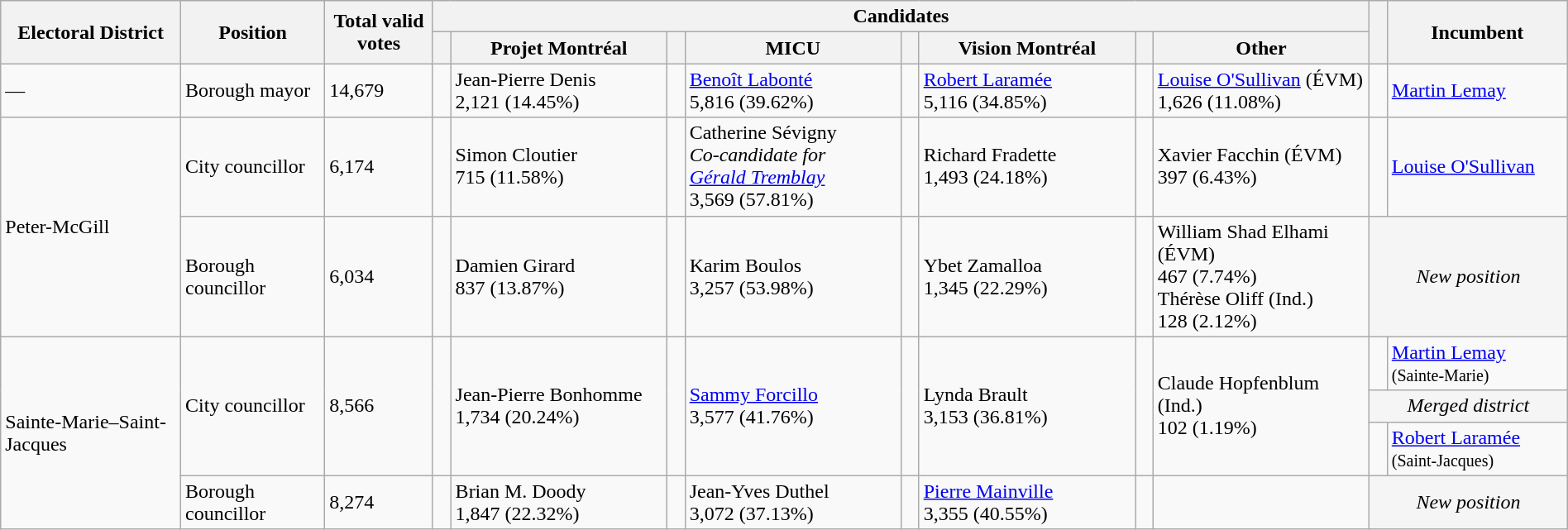<table class="wikitable" width="100%">
<tr>
<th width=10% rowspan=2>Electoral District</th>
<th width=8% rowspan=2>Position</th>
<th width=6% rowspan=2>Total valid votes</th>
<th colspan=8>Candidates</th>
<th width=1% rowspan=2> </th>
<th width=10% rowspan=2>Incumbent</th>
</tr>
<tr>
<th width=1% > </th>
<th width=12% ><span>Projet Montréal</span></th>
<th width=1% > </th>
<th width=12% >MICU</th>
<th width=1% > </th>
<th width=12% >Vision Montréal</th>
<th width=1% > </th>
<th width=12% >Other</th>
</tr>
<tr>
<td>—</td>
<td>Borough mayor</td>
<td>14,679</td>
<td></td>
<td>Jean-Pierre Denis<br>2,121 (14.45%)</td>
<td> </td>
<td><a href='#'>Benoît Labonté</a><br>5,816 (39.62%)</td>
<td></td>
<td><a href='#'>Robert Laramée</a><br>5,116 (34.85%)</td>
<td></td>
<td><a href='#'>Louise O'Sullivan</a> (ÉVM)<br>1,626 (11.08%)</td>
<td> </td>
<td><a href='#'>Martin Lemay</a></td>
</tr>
<tr>
<td rowspan=2>Peter-McGill</td>
<td>City councillor</td>
<td>6,174</td>
<td></td>
<td>Simon Cloutier<br>715 (11.58%)</td>
<td> </td>
<td>Catherine Sévigny<br><em>Co-candidate for<br><a href='#'>Gérald Tremblay</a></em><br>3,569 (57.81%)</td>
<td></td>
<td>Richard Fradette<br>1,493 (24.18%)</td>
<td></td>
<td>Xavier Facchin (ÉVM)<br>397 (6.43%)</td>
<td> </td>
<td><a href='#'>Louise O'Sullivan</a></td>
</tr>
<tr>
<td>Borough councillor</td>
<td>6,034</td>
<td></td>
<td>Damien Girard<br>837 (13.87%)</td>
<td> </td>
<td>Karim Boulos<br>3,257 (53.98%)</td>
<td></td>
<td>Ybet Zamalloa<br>1,345 (22.29%)</td>
<td></td>
<td>William Shad Elhami (ÉVM)<br>467 (7.74%)<br>Thérèse Oliff (Ind.)<br>128 (2.12%)</td>
<td colspan="2" style="background:whitesmoke; text-align:center;"><em>New position</em></td>
</tr>
<tr>
<td rowspan=4>Sainte-Marie–Saint-Jacques</td>
<td rowspan=3>City councillor</td>
<td rowspan=3>8,566</td>
<td rowspan=3></td>
<td rowspan=3>Jean-Pierre Bonhomme<br>1,734 (20.24%)</td>
<td rowspan=3 > </td>
<td rowspan=3><a href='#'>Sammy Forcillo</a><br>3,577 (41.76%)</td>
<td rowspan=3></td>
<td rowspan=3>Lynda Brault<br>3,153 (36.81%)</td>
<td rowspan=3></td>
<td rowspan=3>Claude Hopfenblum (Ind.)<br>102 (1.19%)</td>
<td> </td>
<td><a href='#'>Martin Lemay</a><br><small>(Sainte-Marie)</small></td>
</tr>
<tr>
<td colspan="2" style="background:whitesmoke; text-align:center;"><em>Merged district</em></td>
</tr>
<tr>
<td> </td>
<td><a href='#'>Robert Laramée</a><br><small>(Saint-Jacques)</small></td>
</tr>
<tr>
<td>Borough councillor</td>
<td>8,274</td>
<td></td>
<td>Brian M. Doody<br>1,847 (22.32%)</td>
<td></td>
<td>Jean-Yves Duthel<br>3,072 (37.13%)</td>
<td> </td>
<td><a href='#'>Pierre Mainville</a><br>3,355 (40.55%)</td>
<td></td>
<td></td>
<td colspan="2" style="background:whitesmoke; text-align:center;"><em>New position</em></td>
</tr>
</table>
